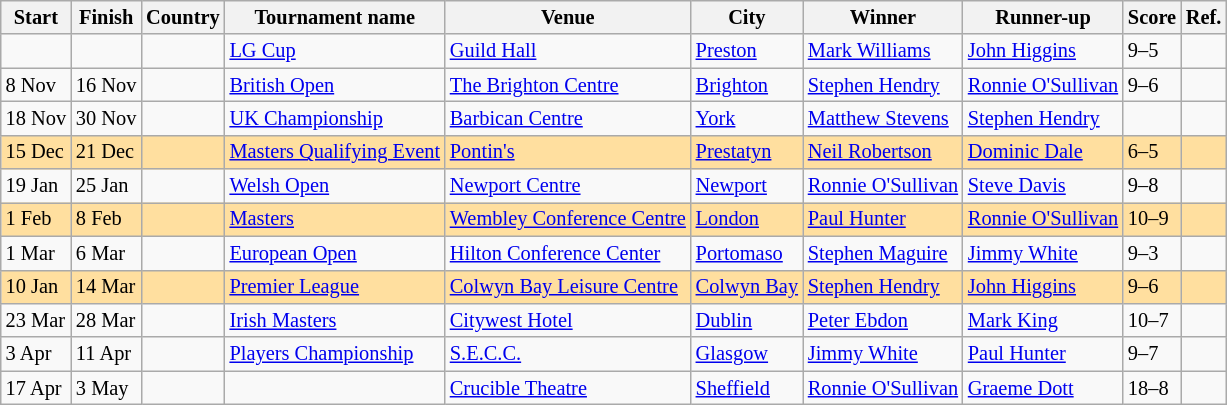<table class="wikitable sortable" style="font-size: 85%">
<tr>
<th>Start</th>
<th>Finish</th>
<th>Country</th>
<th>Tournament name</th>
<th>Venue</th>
<th>City</th>
<th>Winner</th>
<th>Runner-up</th>
<th>Score</th>
<th>Ref.</th>
</tr>
<tr>
<td></td>
<td></td>
<td></td>
<td><a href='#'>LG Cup</a></td>
<td><a href='#'>Guild Hall</a></td>
<td><a href='#'>Preston</a></td>
<td> <a href='#'>Mark Williams</a></td>
<td> <a href='#'>John Higgins</a></td>
<td>9–5</td>
<td></td>
</tr>
<tr>
<td>8 Nov</td>
<td>16 Nov</td>
<td></td>
<td><a href='#'>British Open</a></td>
<td><a href='#'>The Brighton Centre</a></td>
<td><a href='#'>Brighton</a></td>
<td> <a href='#'>Stephen Hendry</a></td>
<td> <a href='#'>Ronnie O'Sullivan</a></td>
<td>9–6</td>
<td></td>
</tr>
<tr>
<td>18 Nov</td>
<td>30 Nov</td>
<td></td>
<td><a href='#'>UK Championship</a></td>
<td><a href='#'>Barbican Centre</a></td>
<td><a href='#'>York</a></td>
<td> <a href='#'>Matthew Stevens</a></td>
<td> <a href='#'>Stephen Hendry</a></td>
<td></td>
<td></td>
</tr>
<tr bgcolor="#ffdf9f">
<td>15 Dec</td>
<td>21 Dec</td>
<td></td>
<td><a href='#'>Masters Qualifying Event</a></td>
<td><a href='#'>Pontin's</a></td>
<td><a href='#'>Prestatyn</a></td>
<td> <a href='#'>Neil Robertson</a></td>
<td> <a href='#'>Dominic Dale</a></td>
<td>6–5</td>
<td></td>
</tr>
<tr>
<td>19 Jan</td>
<td>25 Jan</td>
<td></td>
<td><a href='#'>Welsh Open</a></td>
<td><a href='#'>Newport Centre</a></td>
<td><a href='#'>Newport</a></td>
<td> <a href='#'>Ronnie O'Sullivan</a></td>
<td> <a href='#'>Steve Davis</a></td>
<td>9–8</td>
<td></td>
</tr>
<tr bgcolor="#ffdf9f">
<td>1 Feb</td>
<td>8 Feb</td>
<td></td>
<td><a href='#'>Masters</a></td>
<td><a href='#'>Wembley Conference Centre</a></td>
<td><a href='#'>London</a></td>
<td> <a href='#'>Paul Hunter</a></td>
<td> <a href='#'>Ronnie O'Sullivan</a></td>
<td>10–9</td>
<td></td>
</tr>
<tr>
<td>1 Mar</td>
<td>6 Mar</td>
<td></td>
<td><a href='#'>European Open</a></td>
<td><a href='#'>Hilton Conference Center</a></td>
<td><a href='#'>Portomaso</a></td>
<td> <a href='#'>Stephen Maguire</a></td>
<td> <a href='#'>Jimmy White</a></td>
<td>9–3</td>
<td></td>
</tr>
<tr bgcolor="#ffdf9f">
<td>10 Jan</td>
<td>14 Mar</td>
<td></td>
<td><a href='#'>Premier League</a></td>
<td><a href='#'>Colwyn Bay Leisure Centre</a></td>
<td><a href='#'>Colwyn Bay</a></td>
<td> <a href='#'>Stephen Hendry</a></td>
<td> <a href='#'>John Higgins</a></td>
<td>9–6</td>
<td></td>
</tr>
<tr>
<td>23 Mar</td>
<td>28 Mar</td>
<td></td>
<td><a href='#'>Irish Masters</a></td>
<td><a href='#'>Citywest Hotel</a></td>
<td><a href='#'>Dublin</a></td>
<td> <a href='#'>Peter Ebdon</a></td>
<td> <a href='#'>Mark King</a></td>
<td>10–7</td>
<td></td>
</tr>
<tr>
<td>3 Apr</td>
<td>11 Apr</td>
<td></td>
<td><a href='#'>Players Championship</a></td>
<td><a href='#'>S.E.C.C.</a></td>
<td><a href='#'>Glasgow</a></td>
<td> <a href='#'>Jimmy White</a></td>
<td> <a href='#'>Paul Hunter</a></td>
<td>9–7</td>
<td></td>
</tr>
<tr>
<td>17 Apr</td>
<td>3 May</td>
<td></td>
<td></td>
<td><a href='#'>Crucible Theatre</a></td>
<td><a href='#'>Sheffield</a></td>
<td> <a href='#'>Ronnie O'Sullivan</a></td>
<td> <a href='#'>Graeme Dott</a></td>
<td>18–8</td>
<td></td>
</tr>
</table>
